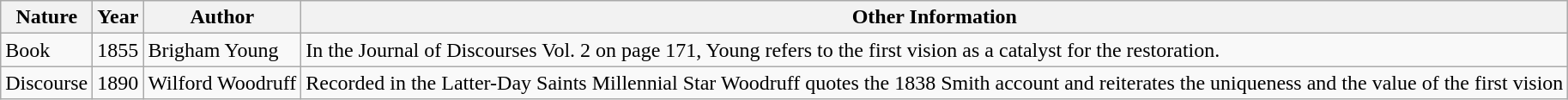<table class="wikitable">
<tr>
<th>Nature</th>
<th>Year</th>
<th>Author</th>
<th>Other Information</th>
</tr>
<tr>
<td>Book</td>
<td>1855</td>
<td>Brigham Young</td>
<td>In the Journal of Discourses Vol. 2 on page 171, Young refers to the first vision as a catalyst for the restoration.</td>
</tr>
<tr>
<td>Discourse</td>
<td>1890</td>
<td>Wilford Woodruff</td>
<td>Recorded in the Latter-Day Saints Millennial Star Woodruff quotes the 1838 Smith account and reiterates the uniqueness and the value of the first vision</td>
</tr>
</table>
